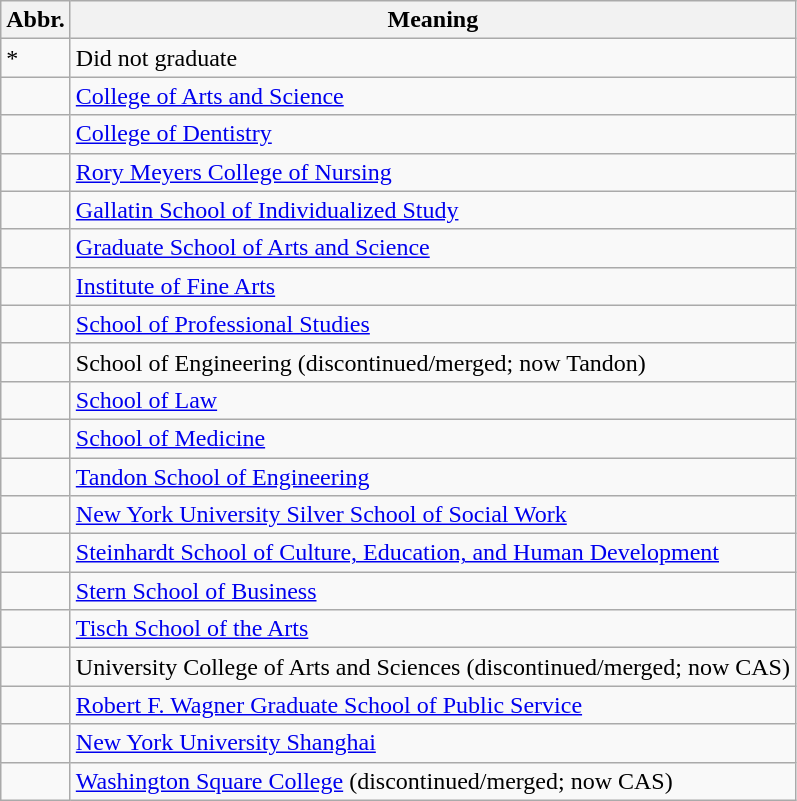<table class="wikitable">
<tr>
<th>Abbr.</th>
<th>Meaning</th>
</tr>
<tr>
<td>*</td>
<td>Did not graduate</td>
</tr>
<tr>
<td></td>
<td><a href='#'>College of Arts and Science</a></td>
</tr>
<tr>
<td></td>
<td><a href='#'>College of Dentistry</a></td>
</tr>
<tr>
<td></td>
<td><a href='#'>Rory Meyers College of Nursing</a></td>
</tr>
<tr>
<td></td>
<td><a href='#'>Gallatin School of Individualized Study</a></td>
</tr>
<tr>
<td></td>
<td><a href='#'>Graduate School of Arts and Science</a></td>
</tr>
<tr>
<td></td>
<td><a href='#'>Institute of Fine Arts</a></td>
</tr>
<tr>
<td></td>
<td><a href='#'>School of Professional Studies</a></td>
</tr>
<tr>
<td></td>
<td>School of Engineering (discontinued/merged; now Tandon)</td>
</tr>
<tr>
<td></td>
<td><a href='#'>School of Law</a></td>
</tr>
<tr>
<td></td>
<td><a href='#'>School of Medicine</a></td>
</tr>
<tr>
<td></td>
<td><a href='#'>Tandon School of Engineering</a></td>
</tr>
<tr>
<td></td>
<td><a href='#'>New York University Silver School of Social Work</a></td>
</tr>
<tr>
<td></td>
<td><a href='#'>Steinhardt School of Culture, Education, and Human Development</a></td>
</tr>
<tr>
<td></td>
<td><a href='#'>Stern School of Business</a></td>
</tr>
<tr>
<td></td>
<td><a href='#'>Tisch School of the Arts</a></td>
</tr>
<tr>
<td></td>
<td>University College of Arts and Sciences (discontinued/merged; now CAS)</td>
</tr>
<tr>
<td></td>
<td><a href='#'>Robert F. Wagner Graduate School of Public Service</a></td>
</tr>
<tr>
<td></td>
<td><a href='#'>New York University Shanghai</a></td>
</tr>
<tr>
<td></td>
<td><a href='#'>Washington Square College</a> (discontinued/merged; now CAS)</td>
</tr>
</table>
